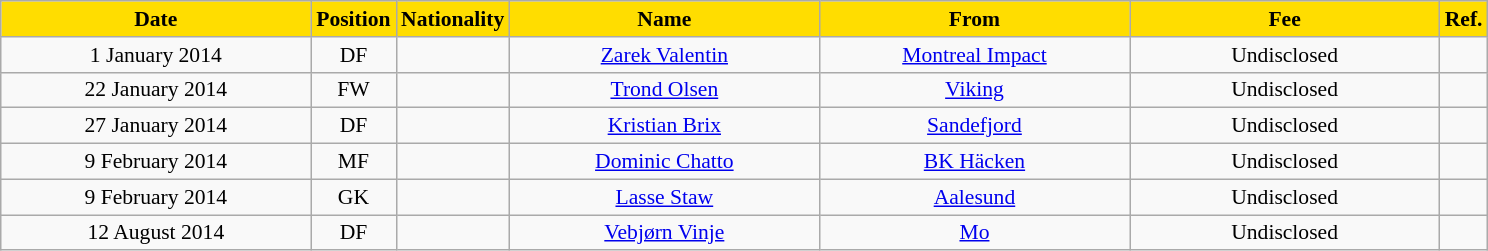<table class="wikitable"  style="text-align:center; font-size:90%; ">
<tr>
<th style="background:#FFDD00; color:black; width:200px;">Date</th>
<th style="background:#FFDD00; color:black; width:50px;">Position</th>
<th style="background:#FFDD00; color:black; width:50px;">Nationality</th>
<th style="background:#FFDD00; color:black; width:200px;">Name</th>
<th style="background:#FFDD00; color:black; width:200px;">From</th>
<th style="background:#FFDD00; color:black; width:200px;">Fee</th>
<th style="background:#FFDD00; color:black; width:25px;">Ref.</th>
</tr>
<tr>
<td>1 January 2014</td>
<td>DF</td>
<td></td>
<td><a href='#'>Zarek Valentin</a></td>
<td><a href='#'>Montreal Impact</a></td>
<td>Undisclosed</td>
<td></td>
</tr>
<tr>
<td>22 January 2014</td>
<td>FW</td>
<td></td>
<td><a href='#'>Trond Olsen</a></td>
<td><a href='#'>Viking</a></td>
<td>Undisclosed</td>
<td></td>
</tr>
<tr>
<td>27 January 2014</td>
<td>DF</td>
<td></td>
<td><a href='#'>Kristian Brix</a></td>
<td><a href='#'>Sandefjord</a></td>
<td>Undisclosed</td>
<td></td>
</tr>
<tr>
<td>9 February 2014</td>
<td>MF</td>
<td></td>
<td><a href='#'>Dominic Chatto</a></td>
<td><a href='#'>BK Häcken</a></td>
<td>Undisclosed</td>
<td></td>
</tr>
<tr>
<td>9 February 2014</td>
<td>GK</td>
<td></td>
<td><a href='#'>Lasse Staw</a></td>
<td><a href='#'>Aalesund</a></td>
<td>Undisclosed</td>
<td></td>
</tr>
<tr>
<td>12 August 2014</td>
<td>DF</td>
<td></td>
<td><a href='#'>Vebjørn Vinje</a></td>
<td><a href='#'>Mo</a></td>
<td>Undisclosed</td>
<td></td>
</tr>
</table>
